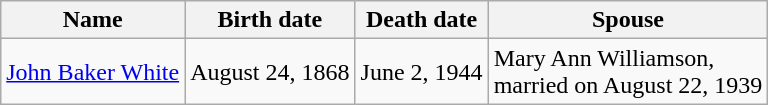<table class="wikitable">
<tr>
<th>Name</th>
<th>Birth date</th>
<th>Death date</th>
<th>Spouse</th>
</tr>
<tr>
<td><a href='#'>John Baker White</a></td>
<td>August 24, 1868</td>
<td>June 2, 1944</td>
<td>Mary Ann Williamson,<br>married on August 22, 1939</td>
</tr>
</table>
